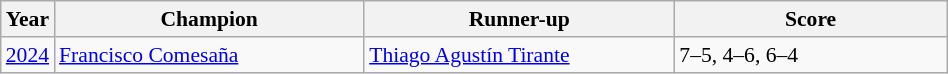<table class="wikitable" style="font-size:90%">
<tr>
<th>Year</th>
<th width="200">Champion</th>
<th width="200">Runner-up</th>
<th width="175">Score</th>
</tr>
<tr>
<td><a href='#'>2024</a></td>
<td> <a href='#'>Francisco Comesaña</a></td>
<td> <a href='#'>Thiago Agustín Tirante</a></td>
<td>7–5, 4–6, 6–4</td>
</tr>
</table>
